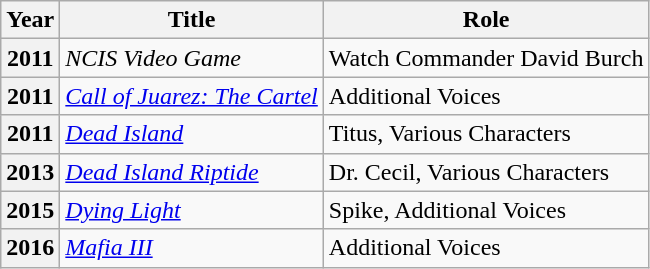<table class="wikitable sortable plainrowheaders">
<tr>
<th scope="col">Year</th>
<th scope="col">Title</th>
<th scope="col" class="unsortable">Role</th>
</tr>
<tr>
<th scope="row">2011</th>
<td><em>NCIS Video Game</em></td>
<td>Watch Commander David Burch</td>
</tr>
<tr>
<th scope="row">2011</th>
<td><em><a href='#'>Call of Juarez: The Cartel</a></em></td>
<td>Additional Voices</td>
</tr>
<tr>
<th scope="row">2011</th>
<td><em><a href='#'>Dead Island</a></em></td>
<td>Titus, Various Characters</td>
</tr>
<tr>
<th scope="row">2013</th>
<td><em><a href='#'>Dead Island Riptide</a></em></td>
<td>Dr. Cecil, Various Characters</td>
</tr>
<tr>
<th scope="row">2015</th>
<td><em><a href='#'>Dying Light</a></em></td>
<td>Spike, Additional Voices</td>
</tr>
<tr>
<th scope="row">2016</th>
<td><em><a href='#'>Mafia III</a></em></td>
<td>Additional Voices</td>
</tr>
</table>
